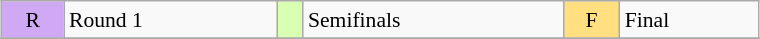<table class="wikitable" style="margin:0.5em auto; font-size:90%; line-height:1.25em;" width=40%;>
<tr>
<td bgcolor="#D0A9F5" align=center>R</td>
<td>Round 1</td>
<td bgcolor="#D9FFB2" align=center></td>
<td>Semifinals</td>
<td bgcolor="#FFDF80" align=center>F</td>
<td>Final</td>
</tr>
<tr>
</tr>
</table>
